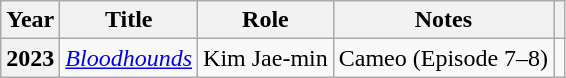<table class="wikitable plainrowheaders">
<tr>
<th scope="col">Year</th>
<th scope="col">Title</th>
<th scope="col">Role</th>
<th scope="col">Notes</th>
<th scope="col" class="unsortable"></th>
</tr>
<tr>
<th scope="row">2023</th>
<td><em><a href='#'>Bloodhounds</a></em></td>
<td>Kim Jae-min</td>
<td>Cameo (Episode 7–8)</td>
<td style="text-align:center"></td>
</tr>
</table>
